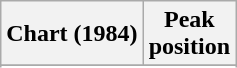<table class="wikitable sortable plainrowheaders">
<tr>
<th>Chart (1984)</th>
<th>Peak<br>position</th>
</tr>
<tr>
</tr>
<tr>
</tr>
<tr>
</tr>
</table>
